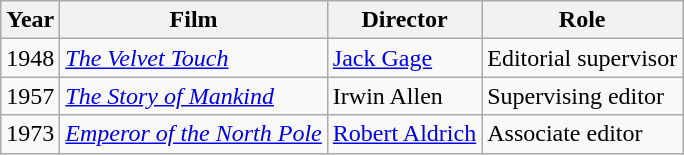<table class="wikitable">
<tr>
<th>Year</th>
<th>Film</th>
<th>Director</th>
<th>Role</th>
</tr>
<tr>
<td>1948</td>
<td><em><a href='#'>The Velvet Touch</a></em></td>
<td><a href='#'>Jack Gage</a></td>
<td>Editorial supervisor</td>
</tr>
<tr>
<td>1957</td>
<td><em><a href='#'>The Story of Mankind</a></em></td>
<td>Irwin Allen</td>
<td>Supervising editor</td>
</tr>
<tr>
<td>1973</td>
<td><em><a href='#'>Emperor of the North Pole</a></em></td>
<td><a href='#'>Robert Aldrich</a></td>
<td>Associate editor</td>
</tr>
</table>
